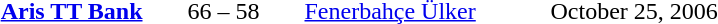<table style="text-align:center">
<tr>
<th width=160></th>
<th width=100></th>
<th width=160></th>
<th width=200></th>
</tr>
<tr>
<td align=right><strong><a href='#'>Aris TT Bank</a></strong> </td>
<td>66 – 58</td>
<td align=left> <a href='#'>Fenerbahçe Ülker</a></td>
<td align=left>October 25, 2006</td>
</tr>
</table>
